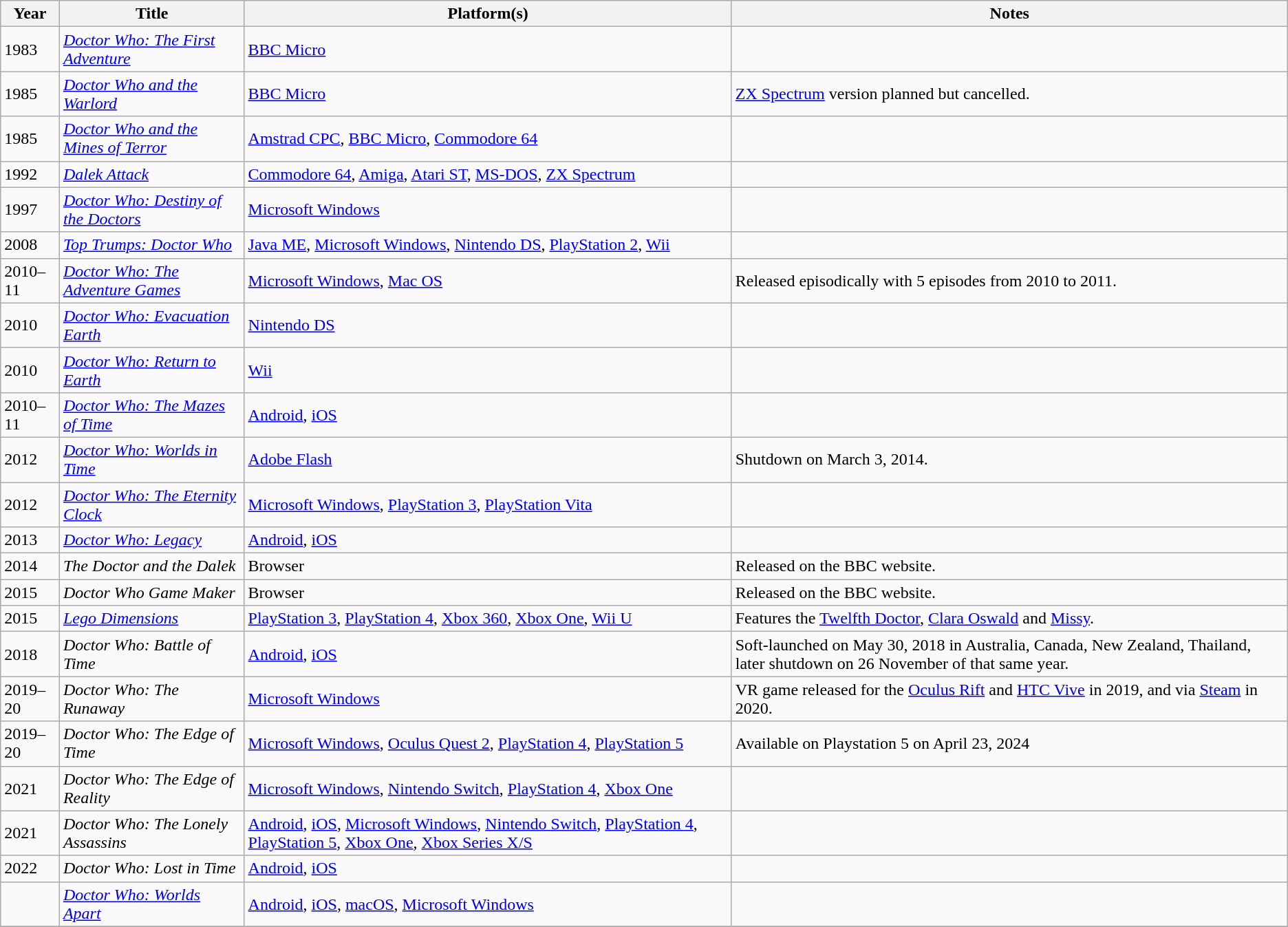<table class="wikitable sortable plainrowheaders">
<tr>
<th scope="col">Year</th>
<th scope="col">Title</th>
<th scope="col">Platform(s)</th>
<th scope="col">Notes</th>
</tr>
<tr>
<td>1983</td>
<td><em><a href='#'>Doctor Who: The First Adventure</a></em></td>
<td><a href='#'>BBC Micro</a></td>
<td></td>
</tr>
<tr>
<td>1985</td>
<td><em><a href='#'>Doctor Who and the Warlord</a></em></td>
<td><a href='#'>BBC Micro</a></td>
<td><a href='#'>ZX Spectrum</a> version planned but cancelled.</td>
</tr>
<tr>
<td>1985</td>
<td><em><a href='#'>Doctor Who and the Mines of Terror</a></em></td>
<td><a href='#'>Amstrad CPC</a>, <a href='#'>BBC Micro</a>, <a href='#'>Commodore 64</a></td>
<td></td>
</tr>
<tr>
<td>1992</td>
<td><em><a href='#'>Dalek Attack</a></em></td>
<td><a href='#'>Commodore 64</a>, <a href='#'>Amiga</a>, <a href='#'>Atari ST</a>, <a href='#'>MS-DOS</a>, <a href='#'>ZX Spectrum</a></td>
<td></td>
</tr>
<tr>
<td>1997</td>
<td><em><a href='#'>Doctor Who: Destiny of the Doctors</a></em></td>
<td><a href='#'>Microsoft Windows</a></td>
<td></td>
</tr>
<tr>
<td>2008</td>
<td><em><a href='#'>Top Trumps: Doctor Who</a></em></td>
<td><a href='#'>Java ME</a>, <a href='#'>Microsoft Windows</a>, <a href='#'>Nintendo DS</a>, <a href='#'>PlayStation 2</a>, <a href='#'>Wii</a></td>
<td></td>
</tr>
<tr>
<td>2010–11</td>
<td><em><a href='#'>Doctor Who: The Adventure Games</a></em></td>
<td><a href='#'>Microsoft Windows</a>, <a href='#'>Mac OS</a></td>
<td>Released episodically with 5 episodes from 2010 to 2011.</td>
</tr>
<tr>
<td>2010</td>
<td><em><a href='#'>Doctor Who: Evacuation Earth</a></em></td>
<td><a href='#'>Nintendo DS</a></td>
<td></td>
</tr>
<tr>
<td>2010</td>
<td><em><a href='#'>Doctor Who: Return to Earth</a></em></td>
<td><a href='#'>Wii</a></td>
<td></td>
</tr>
<tr>
<td>2010–11</td>
<td><em><a href='#'>Doctor Who: The Mazes of Time</a></em></td>
<td><a href='#'>Android</a>, <a href='#'>iOS</a></td>
<td></td>
</tr>
<tr>
<td>2012</td>
<td><em><a href='#'>Doctor Who: Worlds in Time</a></em></td>
<td><a href='#'>Adobe Flash</a></td>
<td>Shutdown on March 3, 2014.</td>
</tr>
<tr>
<td>2012</td>
<td><em><a href='#'>Doctor Who: The Eternity Clock</a></em></td>
<td><a href='#'>Microsoft Windows</a>, <a href='#'>PlayStation 3</a>, <a href='#'>PlayStation Vita</a></td>
<td></td>
</tr>
<tr>
<td>2013</td>
<td><em><a href='#'>Doctor Who: Legacy</a></em></td>
<td><a href='#'>Android</a>, <a href='#'>iOS</a></td>
<td></td>
</tr>
<tr>
<td>2014</td>
<td><em>The Doctor and the Dalek</em></td>
<td>Browser</td>
<td>Released on the BBC website.</td>
</tr>
<tr>
<td>2015</td>
<td><em>Doctor Who Game Maker</em></td>
<td>Browser</td>
<td>Released on the BBC website.</td>
</tr>
<tr>
<td>2015</td>
<td><em><a href='#'>Lego Dimensions</a></em></td>
<td><a href='#'>PlayStation 3</a>, <a href='#'>PlayStation 4</a>, <a href='#'>Xbox 360</a>, <a href='#'>Xbox One</a>, <a href='#'>Wii U</a></td>
<td>Features the <a href='#'>Twelfth Doctor</a>, <a href='#'>Clara Oswald</a> and <a href='#'>Missy</a>.</td>
</tr>
<tr>
<td>2018</td>
<td><em>Doctor Who: Battle of Time</em></td>
<td><a href='#'>Android</a>, <a href='#'>iOS</a></td>
<td>Soft-launched on May 30, 2018 in Australia, Canada, New Zealand, Thailand, later shutdown on 26 November of that same year.</td>
</tr>
<tr>
<td>2019–20</td>
<td><em>Doctor Who: The Runaway</em></td>
<td><a href='#'>Microsoft Windows</a></td>
<td>VR game released for the <a href='#'>Oculus Rift</a> and <a href='#'>HTC Vive</a> in 2019, and via <a href='#'>Steam</a> in 2020.</td>
</tr>
<tr>
<td>2019–20</td>
<td><em>Doctor Who: The Edge of Time</em></td>
<td><a href='#'>Microsoft Windows</a>, <a href='#'>Oculus Quest 2</a>, <a href='#'>PlayStation 4</a>, <a href='#'>PlayStation 5</a></td>
<td>Available on Playstation 5 on April 23, 2024</td>
</tr>
<tr>
<td>2021</td>
<td><em>Doctor Who: The Edge of Reality</em></td>
<td><a href='#'>Microsoft Windows</a>, <a href='#'>Nintendo Switch</a>, <a href='#'>PlayStation 4</a>, <a href='#'>Xbox One</a></td>
<td></td>
</tr>
<tr>
<td>2021</td>
<td><em>Doctor Who: The Lonely Assassins</em></td>
<td><a href='#'>Android</a>, <a href='#'>iOS</a>, <a href='#'>Microsoft Windows</a>, <a href='#'>Nintendo Switch</a>, <a href='#'>PlayStation 4</a>, <a href='#'>PlayStation 5</a>, <a href='#'>Xbox One</a>, <a href='#'>Xbox Series X/S</a></td>
<td></td>
</tr>
<tr>
<td>2022</td>
<td><em>Doctor Who: Lost in Time</em></td>
<td><a href='#'>Android</a>, <a href='#'>iOS</a></td>
<td></td>
</tr>
<tr>
<td></td>
<td><em><a href='#'>Doctor Who: Worlds Apart</a></em></td>
<td><a href='#'>Android</a>, <a href='#'>iOS</a>, <a href='#'>macOS</a>, <a href='#'>Microsoft Windows</a></td>
<td></td>
</tr>
<tr>
</tr>
</table>
